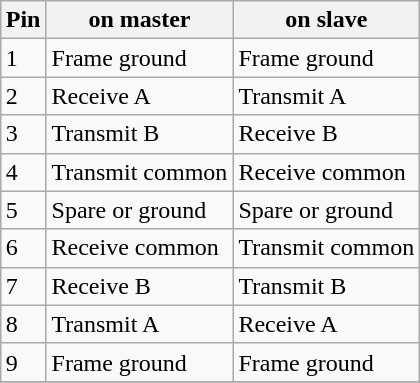<table class="wikitable" style="margin:auto;">
<tr>
<th>Pin</th>
<th>on master</th>
<th>on slave</th>
</tr>
<tr>
<td>1</td>
<td>Frame ground</td>
<td>Frame ground</td>
</tr>
<tr>
<td>2</td>
<td>Receive A</td>
<td>Transmit A</td>
</tr>
<tr>
<td>3</td>
<td>Transmit B</td>
<td>Receive B</td>
</tr>
<tr>
<td>4</td>
<td>Transmit common</td>
<td>Receive common</td>
</tr>
<tr>
<td>5</td>
<td>Spare or ground</td>
<td>Spare or ground</td>
</tr>
<tr>
<td>6</td>
<td>Receive common</td>
<td>Transmit common</td>
</tr>
<tr>
<td>7</td>
<td>Receive B</td>
<td>Transmit B</td>
</tr>
<tr>
<td>8</td>
<td>Transmit A</td>
<td>Receive A</td>
</tr>
<tr>
<td>9</td>
<td>Frame ground</td>
<td>Frame ground</td>
</tr>
<tr>
</tr>
</table>
